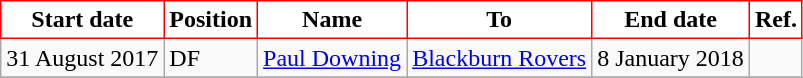<table class="wikitable">
<tr>
<th style="background:#FFFFFF; color:black; border:1px solid red;">Start date</th>
<th style="background:#FFFFFF; color:black; border:1px solid red;">Position</th>
<th style="background:#FFFFFF; color:black; border:1px solid red;">Name</th>
<th style="background:#FFFFFF; color:black; border:1px solid red;">To</th>
<th style="background:#FFFFFF; color:black; border:1px solid red;">End date</th>
<th style="background:#FFFFFF; color:black; border:1px solid red;">Ref.</th>
</tr>
<tr>
<td>31 August 2017</td>
<td>DF</td>
<td> <a href='#'>Paul Downing</a></td>
<td><a href='#'>Blackburn Rovers</a></td>
<td>8 January 2018</td>
<td></td>
</tr>
<tr>
</tr>
</table>
